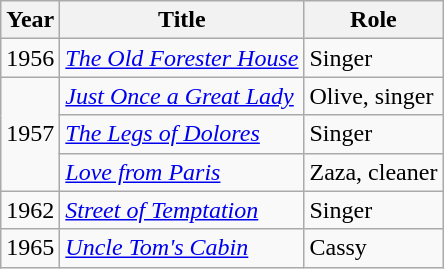<table class="wikitable">
<tr>
<th>Year</th>
<th>Title</th>
<th>Role</th>
</tr>
<tr>
<td>1956</td>
<td><em><a href='#'>The Old Forester House</a></em></td>
<td>Singer</td>
</tr>
<tr>
<td rowspan=3>1957</td>
<td><em><a href='#'>Just Once a Great Lady</a></em></td>
<td>Olive, singer</td>
</tr>
<tr>
<td><em><a href='#'>The Legs of Dolores</a></em></td>
<td>Singer</td>
</tr>
<tr>
<td><em><a href='#'>Love from Paris</a></em></td>
<td>Zaza, cleaner</td>
</tr>
<tr>
<td>1962</td>
<td><em><a href='#'>Street of Temptation</a></em></td>
<td>Singer</td>
</tr>
<tr>
<td>1965</td>
<td><em><a href='#'>Uncle Tom's Cabin</a></em></td>
<td>Cassy</td>
</tr>
</table>
